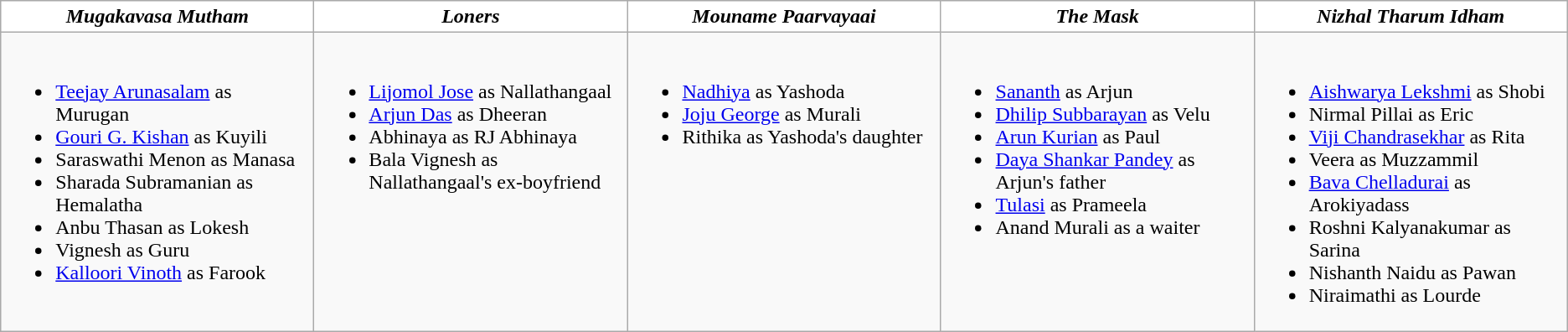<table class=wikitable>
<tr>
<th style="background:#ffffff; width:20%"><em>Mugakavasa Mutham</em></th>
<th style="background:#ffffff; width:20%"><em>Loners</em></th>
<th style="background:#ffffff; width:20%"><em>Mouname Paarvayaai</em></th>
<th style="background:#ffffff; width:20%"><em>The Mask</em></th>
<th style="background:#ffffff; width:20%"><em>Nizhal Tharum Idham</em></th>
</tr>
<tr>
<td valign="top"><br><ul><li><a href='#'>Teejay Arunasalam</a> as Murugan</li><li><a href='#'>Gouri G. Kishan</a> as Kuyili</li><li>Saraswathi Menon as Manasa</li><li>Sharada Subramanian as Hemalatha</li><li>Anbu Thasan as Lokesh</li><li>Vignesh as Guru</li><li><a href='#'>Kalloori Vinoth</a> as Farook</li></ul></td>
<td valign="top"><br><ul><li><a href='#'>Lijomol Jose</a> as Nallathangaal</li><li><a href='#'>Arjun Das</a> as Dheeran</li><li>Abhinaya as RJ Abhinaya</li><li>Bala Vignesh as Nallathangaal's ex-boyfriend</li></ul></td>
<td valign="top"><br><ul><li><a href='#'>Nadhiya</a> as Yashoda</li><li><a href='#'>Joju George</a> as Murali</li><li>Rithika as Yashoda's daughter</li></ul></td>
<td valign="top"><br><ul><li><a href='#'>Sananth</a> as Arjun</li><li><a href='#'>Dhilip Subbarayan</a> as Velu</li><li><a href='#'>Arun Kurian</a> as Paul</li><li><a href='#'>Daya Shankar Pandey</a> as Arjun's father</li><li><a href='#'>Tulasi</a> as Prameela</li><li>Anand Murali as a waiter</li></ul></td>
<td valign="top"><br><ul><li><a href='#'>Aishwarya Lekshmi</a> as Shobi</li><li>Nirmal Pillai as Eric</li><li><a href='#'>Viji Chandrasekhar</a> as Rita</li><li>Veera as Muzzammil</li><li><a href='#'>Bava Chelladurai</a> as Arokiyadass</li><li>Roshni Kalyanakumar as Sarina</li><li>Nishanth Naidu as Pawan</li><li>Niraimathi as Lourde</li></ul></td>
</tr>
</table>
